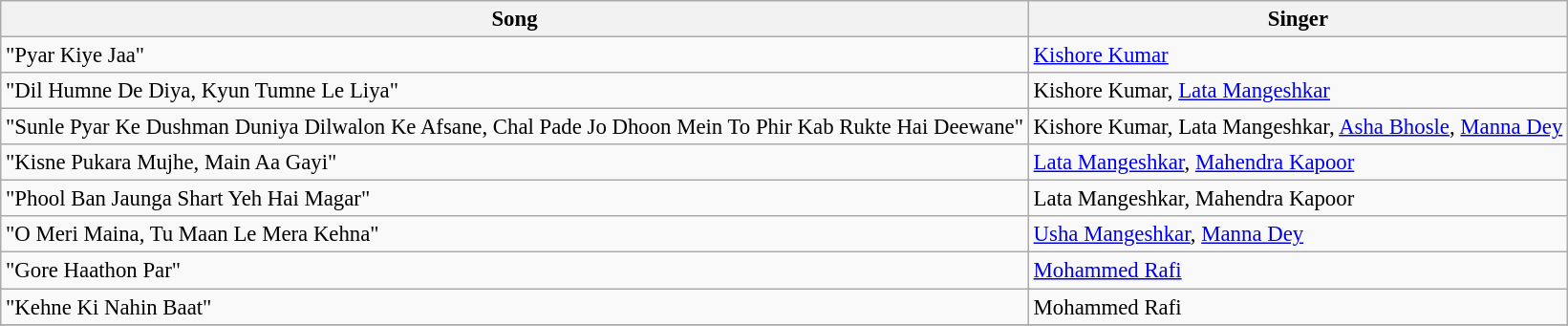<table class="wikitable" style="font-size:95%;">
<tr>
<th>Song</th>
<th>Singer</th>
</tr>
<tr>
<td>"Pyar Kiye Jaa"</td>
<td><a href='#'>Kishore Kumar</a></td>
</tr>
<tr>
<td>"Dil Humne De Diya, Kyun Tumne Le Liya"</td>
<td>Kishore Kumar, <a href='#'>Lata Mangeshkar</a></td>
</tr>
<tr>
<td>"Sunle Pyar Ke Dushman Duniya Dilwalon Ke Afsane, Chal Pade Jo Dhoon Mein To Phir Kab Rukte Hai Deewane"</td>
<td>Kishore Kumar, Lata Mangeshkar, <a href='#'>Asha Bhosle</a>, <a href='#'>Manna Dey</a></td>
</tr>
<tr>
<td>"Kisne Pukara Mujhe, Main Aa Gayi"</td>
<td><a href='#'>Lata Mangeshkar</a>, <a href='#'>Mahendra Kapoor</a></td>
</tr>
<tr>
<td>"Phool Ban Jaunga Shart Yeh Hai Magar"</td>
<td>Lata Mangeshkar, Mahendra Kapoor</td>
</tr>
<tr>
<td>"O Meri Maina, Tu Maan Le Mera Kehna"</td>
<td><a href='#'>Usha Mangeshkar</a>, <a href='#'>Manna Dey</a></td>
</tr>
<tr>
<td>"Gore Haathon Par"</td>
<td><a href='#'>Mohammed Rafi</a></td>
</tr>
<tr>
<td>"Kehne Ki Nahin Baat"</td>
<td>Mohammed Rafi</td>
</tr>
<tr>
</tr>
</table>
